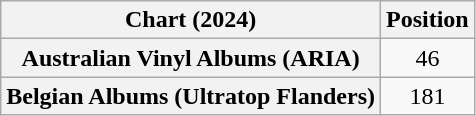<table class="wikitable sortable plainrowheaders" style="text-align:center">
<tr>
<th scope="col">Chart (2024)</th>
<th scope="col">Position</th>
</tr>
<tr>
<th scope="row">Australian Vinyl Albums (ARIA)</th>
<td>46</td>
</tr>
<tr>
<th scope="row">Belgian Albums (Ultratop Flanders)</th>
<td>181</td>
</tr>
</table>
